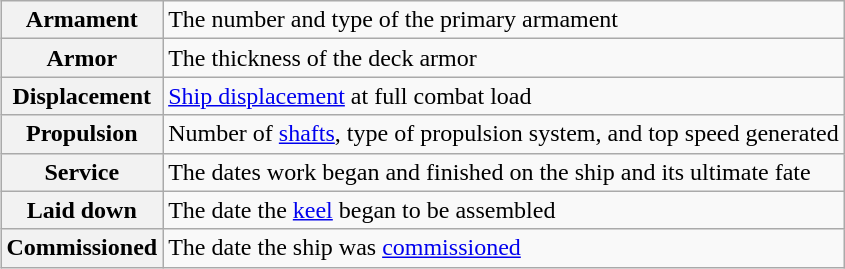<table class="wikitable plainrowheaders" style="float: right; margin: 0 0 0 1em;">
<tr>
<th scope="row">Armament</th>
<td>The number and type of the primary armament</td>
</tr>
<tr>
<th scope="row">Armor</th>
<td>The thickness of the deck armor</td>
</tr>
<tr>
<th scope="row">Displacement</th>
<td><a href='#'>Ship displacement</a> at full combat load</td>
</tr>
<tr>
<th scope="row">Propulsion</th>
<td>Number of <a href='#'>shafts</a>, type of propulsion system, and top speed generated</td>
</tr>
<tr>
<th scope="row">Service</th>
<td>The dates work began and finished on the ship and its ultimate fate</td>
</tr>
<tr>
<th scope="row">Laid down</th>
<td>The date the <a href='#'>keel</a> began to be assembled</td>
</tr>
<tr>
<th scope="row">Commissioned</th>
<td>The date the ship was <a href='#'>commissioned</a></td>
</tr>
</table>
